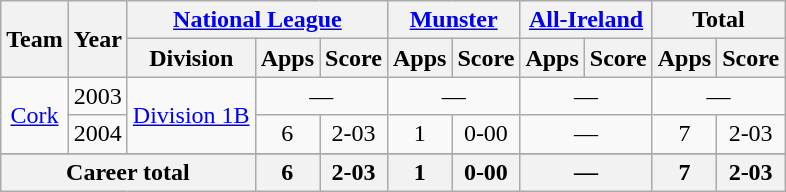<table class="wikitable" style="text-align:center">
<tr>
<th rowspan="2">Team</th>
<th rowspan="2">Year</th>
<th colspan="3"><a href='#'>National League</a></th>
<th colspan="2"><a href='#'>Munster</a></th>
<th colspan="2"><a href='#'>All-Ireland</a></th>
<th colspan="2">Total</th>
</tr>
<tr>
<th>Division</th>
<th>Apps</th>
<th>Score</th>
<th>Apps</th>
<th>Score</th>
<th>Apps</th>
<th>Score</th>
<th>Apps</th>
<th>Score</th>
</tr>
<tr>
<td rowspan="2"><a href='#'>Cork</a></td>
<td>2003</td>
<td rowspan="2"><a href='#'>Division 1B</a></td>
<td colspan=2>—</td>
<td colspan=2>—</td>
<td colspan=2>—</td>
<td colspan=2>—</td>
</tr>
<tr>
<td>2004</td>
<td>6</td>
<td>2-03</td>
<td>1</td>
<td>0-00</td>
<td colspan=2>—</td>
<td>7</td>
<td>2-03</td>
</tr>
<tr>
</tr>
<tr>
<th colspan="3">Career total</th>
<th>6</th>
<th>2-03</th>
<th>1</th>
<th>0-00</th>
<th colspan=2>—</th>
<th>7</th>
<th>2-03</th>
</tr>
</table>
